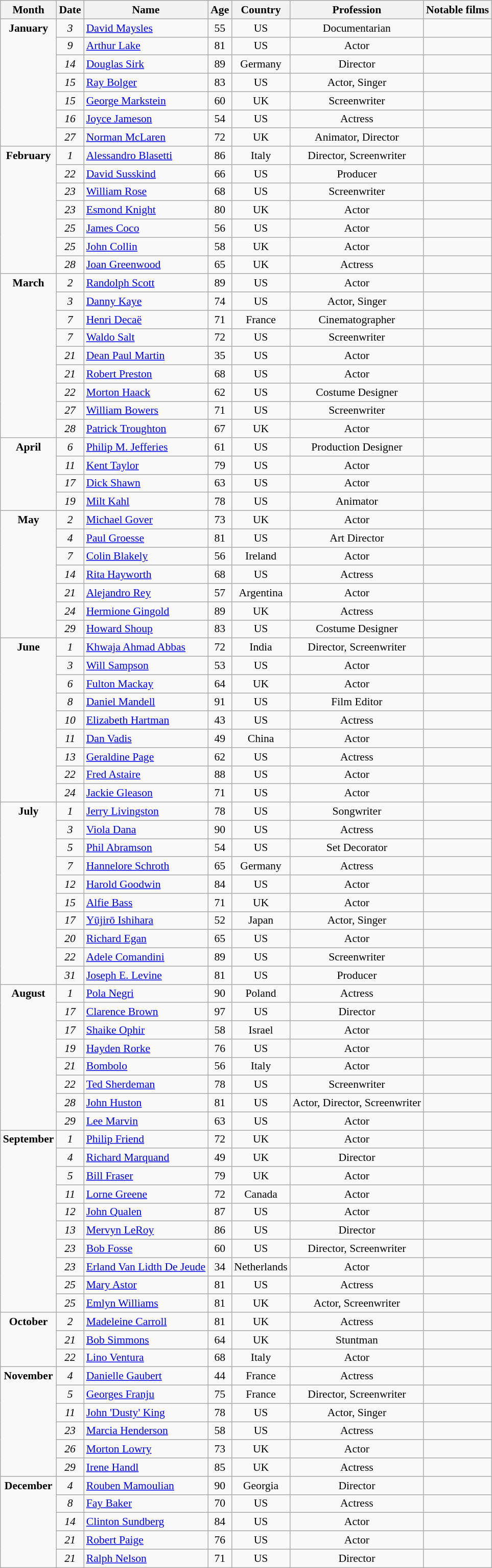<table class="wikitable sortable" style="font-size:90%;">
<tr style="background:#dae3e7; text-align:center;">
<th>Month</th>
<th>Date</th>
<th>Name</th>
<th>Age</th>
<th>Country</th>
<th>Profession</th>
<th>Notable films</th>
</tr>
<tr>
<td rowspan=7 style="text-align:center; vertical-align:top;"><strong>January</strong></td>
<td style="text-align:center;"><em>3</em></td>
<td><a href='#'>David Maysles</a></td>
<td style="text-align:center;">55</td>
<td style="text-align:center;">US</td>
<td style="text-align:center;">Documentarian</td>
<td style="text-align:left;"></td>
</tr>
<tr>
<td style="text-align:center;"><em>9</em></td>
<td><a href='#'>Arthur Lake</a></td>
<td style="text-align:center;">81</td>
<td style="text-align:center;">US</td>
<td style="text-align:center;">Actor</td>
<td style="text-align:left;"></td>
</tr>
<tr>
<td style="text-align:center;"><em>14</em></td>
<td><a href='#'>Douglas Sirk</a></td>
<td style="text-align:center;">89</td>
<td style="text-align:center;">Germany</td>
<td style="text-align:center;">Director</td>
<td style="text-align:left;"></td>
</tr>
<tr>
<td style="text-align:center;"><em>15</em></td>
<td><a href='#'>Ray Bolger</a></td>
<td style="text-align:center;">83</td>
<td style="text-align:center;">US</td>
<td style="text-align:center;">Actor, Singer</td>
<td style="text-align:left;"></td>
</tr>
<tr>
<td style="text-align:center;"><em>15</em></td>
<td><a href='#'>George Markstein</a></td>
<td style="text-align:center;">60</td>
<td style="text-align:center;">UK</td>
<td style="text-align:center;">Screenwriter</td>
<td style="text-align:left;"></td>
</tr>
<tr>
<td style="text-align:center;"><em>16</em></td>
<td><a href='#'>Joyce Jameson</a></td>
<td style="text-align:center;">54</td>
<td style="text-align:center;">US</td>
<td style="text-align:center;">Actress</td>
<td style="text-align:left;"></td>
</tr>
<tr>
<td style="text-align:center;"><em>27</em></td>
<td><a href='#'>Norman McLaren</a></td>
<td style="text-align:center;">72</td>
<td style="text-align:center;">UK</td>
<td style="text-align:center;">Animator, Director</td>
<td style="text-align:left;"></td>
</tr>
<tr>
<td rowspan=7 style="text-align:center; vertical-align:top;"><strong>February</strong></td>
<td style="text-align:center;"><em>1</em></td>
<td><a href='#'>Alessandro Blasetti</a></td>
<td style="text-align:center;">86</td>
<td style="text-align:center;">Italy</td>
<td style="text-align:center;">Director, Screenwriter</td>
<td style="text-align:left;"></td>
</tr>
<tr>
<td style="text-align:center;"><em>22</em></td>
<td><a href='#'>David Susskind</a></td>
<td style="text-align:center;">66</td>
<td style="text-align:center;">US</td>
<td style="text-align:center;">Producer</td>
<td style="text-align:left;"></td>
</tr>
<tr>
<td style="text-align:center;"><em>23</em></td>
<td><a href='#'>William Rose</a></td>
<td style="text-align:center;">68</td>
<td style="text-align:center;">US</td>
<td style="text-align:center;">Screenwriter</td>
<td style="text-align:left;"></td>
</tr>
<tr>
<td style="text-align:center;"><em>23</em></td>
<td><a href='#'>Esmond Knight</a></td>
<td style="text-align:center;">80</td>
<td style="text-align:center;">UK</td>
<td style="text-align:center;">Actor</td>
<td style="text-align:left;"></td>
</tr>
<tr>
<td style="text-align:center;"><em>25</em></td>
<td><a href='#'>James Coco</a></td>
<td style="text-align:center;">56</td>
<td style="text-align:center;">US</td>
<td style="text-align:center;">Actor</td>
<td style="text-align:left;"></td>
</tr>
<tr>
<td style="text-align:center;"><em>25</em></td>
<td><a href='#'>John Collin</a></td>
<td style="text-align:center;">58</td>
<td style="text-align:center;">UK</td>
<td style="text-align:center;">Actor</td>
<td style="text-align:left;"></td>
</tr>
<tr>
<td style="text-align:center;"><em>28</em></td>
<td><a href='#'>Joan Greenwood</a></td>
<td style="text-align:center;">65</td>
<td style="text-align:center;">UK</td>
<td style="text-align:center;">Actress</td>
<td style="text-align:left;"></td>
</tr>
<tr>
<td rowspan=9 style="text-align:center; vertical-align:top;"><strong>March</strong></td>
<td style="text-align:center;"><em>2</em></td>
<td><a href='#'>Randolph Scott</a></td>
<td style="text-align:center;">89</td>
<td style="text-align:center;">US</td>
<td style="text-align:center;">Actor</td>
<td style="text-align:left;"></td>
</tr>
<tr>
<td style="text-align:center;"><em>3</em></td>
<td><a href='#'>Danny Kaye</a></td>
<td style="text-align:center;">74</td>
<td style="text-align:center;">US</td>
<td style="text-align:center;">Actor, Singer</td>
<td style="text-align:left;"></td>
</tr>
<tr>
<td style="text-align:center;"><em>7</em></td>
<td><a href='#'>Henri Decaë</a></td>
<td style="text-align:center;">71</td>
<td style="text-align:center;">France</td>
<td style="text-align:center;">Cinematographer</td>
<td style="text-align:left;"></td>
</tr>
<tr>
<td style="text-align:center;"><em>7</em></td>
<td><a href='#'>Waldo Salt</a></td>
<td style="text-align:center;">72</td>
<td style="text-align:center;">US</td>
<td style="text-align:center;">Screenwriter</td>
<td style="text-align:left;"></td>
</tr>
<tr>
<td style="text-align:center;"><em>21</em></td>
<td><a href='#'>Dean Paul Martin</a></td>
<td style="text-align:center;">35</td>
<td style="text-align:center;">US</td>
<td style="text-align:center;">Actor</td>
<td style="text-align:left;"></td>
</tr>
<tr>
<td style="text-align:center;"><em>21</em></td>
<td><a href='#'>Robert Preston</a></td>
<td style="text-align:center;">68</td>
<td style="text-align:center;">US</td>
<td style="text-align:center;">Actor</td>
<td style="text-align:left;"></td>
</tr>
<tr>
<td style="text-align:center;"><em>22</em></td>
<td><a href='#'>Morton Haack</a></td>
<td style="text-align:center;">62</td>
<td style="text-align:center;">US</td>
<td style="text-align:center;">Costume Designer</td>
<td></td>
</tr>
<tr>
<td style="text-align:center;"><em>27</em></td>
<td><a href='#'>William Bowers</a></td>
<td style="text-align:center;">71</td>
<td style="text-align:center;">US</td>
<td style="text-align:center;">Screenwriter</td>
<td style="text-align:left;"></td>
</tr>
<tr>
<td style="text-align:center;"><em>28</em></td>
<td><a href='#'>Patrick Troughton</a></td>
<td style="text-align:center;">67</td>
<td style="text-align:center;">UK</td>
<td style="text-align:center;">Actor</td>
<td style="text-align:left;"></td>
</tr>
<tr>
<td rowspan=4 style="text-align:center; vertical-align:top;"><strong>April</strong></td>
<td style="text-align:center;"><em>6</em></td>
<td><a href='#'>Philip M. Jefferies</a></td>
<td style="text-align:center;">61</td>
<td style="text-align:center;">US</td>
<td style="text-align:center;">Production Designer</td>
<td style="text-align:left;"></td>
</tr>
<tr>
<td style="text-align:center;"><em>11</em></td>
<td><a href='#'>Kent Taylor</a></td>
<td style="text-align:center;">79</td>
<td style="text-align:center;">US</td>
<td style="text-align:center;">Actor</td>
<td style="text-align:left;"></td>
</tr>
<tr>
<td style="text-align:center;"><em>17</em></td>
<td><a href='#'>Dick Shawn</a></td>
<td style="text-align:center;">63</td>
<td style="text-align:center;">US</td>
<td style="text-align:center;">Actor</td>
<td style="text-align:left;"></td>
</tr>
<tr>
<td style="text-align:center;"><em>19</em></td>
<td><a href='#'>Milt Kahl</a></td>
<td style="text-align:center;">78</td>
<td style="text-align:center;">US</td>
<td style="text-align:center;">Animator</td>
<td style="text-align:left;"></td>
</tr>
<tr>
<td rowspan=7 style="text-align:center; vertical-align:top;"><strong>May</strong></td>
<td style="text-align:center;"><em>2</em></td>
<td><a href='#'>Michael Gover</a></td>
<td style="text-align:center;">73</td>
<td style="text-align:center;">UK</td>
<td style="text-align:center;">Actor</td>
<td style="text-align:left;"></td>
</tr>
<tr>
<td style="text-align:center;"><em>4</em></td>
<td><a href='#'>Paul Groesse</a></td>
<td style="text-align:center;">81</td>
<td style="text-align:center;">US</td>
<td style="text-align:center;">Art Director</td>
<td style="text-align:left;"></td>
</tr>
<tr>
<td style="text-align:center;"><em>7</em></td>
<td><a href='#'>Colin Blakely</a></td>
<td style="text-align:center;">56</td>
<td style="text-align:center;">Ireland</td>
<td style="text-align:center;">Actor</td>
<td style="text-align:left;"></td>
</tr>
<tr>
<td style="text-align:center;"><em>14</em></td>
<td><a href='#'>Rita Hayworth</a></td>
<td style="text-align:center;">68</td>
<td style="text-align:center;">US</td>
<td style="text-align:center;">Actress</td>
<td style="text-align:left;"></td>
</tr>
<tr>
<td style="text-align:center;"><em>21</em></td>
<td><a href='#'>Alejandro Rey</a></td>
<td style="text-align:center;">57</td>
<td style="text-align:center;">Argentina</td>
<td style="text-align:center;">Actor</td>
<td style="text-align:left;"></td>
</tr>
<tr>
<td style="text-align:center;"><em>24</em></td>
<td><a href='#'>Hermione Gingold</a></td>
<td style="text-align:center;">89</td>
<td style="text-align:center;">UK</td>
<td style="text-align:center;">Actress</td>
<td style="text-align:left;"></td>
</tr>
<tr>
<td style="text-align:center;"><em>29</em></td>
<td><a href='#'>Howard Shoup</a></td>
<td style="text-align:center;">83</td>
<td style="text-align:center;">US</td>
<td style="text-align:center;">Costume Designer</td>
<td></td>
</tr>
<tr>
<td rowspan=9 style="text-align:center; vertical-align:top;"><strong>June</strong></td>
<td style="text-align:center;"><em>1</em></td>
<td><a href='#'>Khwaja Ahmad Abbas</a></td>
<td style="text-align:center;">72</td>
<td style="text-align:center;">India</td>
<td style="text-align:center;">Director, Screenwriter</td>
<td style="text-align:left;"></td>
</tr>
<tr>
<td style="text-align:center;"><em>3</em></td>
<td><a href='#'>Will Sampson</a></td>
<td style="text-align:center;">53</td>
<td style="text-align:center;">US</td>
<td style="text-align:center;">Actor</td>
<td style="text-align:left;"></td>
</tr>
<tr>
<td style="text-align:center;"><em>6</em></td>
<td><a href='#'>Fulton Mackay</a></td>
<td style="text-align:center;">64</td>
<td style="text-align:center;">UK</td>
<td style="text-align:center;">Actor</td>
<td style="text-align:left;"></td>
</tr>
<tr>
<td style="text-align:center;"><em>8</em></td>
<td><a href='#'>Daniel Mandell</a></td>
<td style="text-align:center;">91</td>
<td style="text-align:center;">US</td>
<td style="text-align:center;">Film Editor</td>
<td style="text-align:left;"></td>
</tr>
<tr>
<td style="text-align:center;"><em>10</em></td>
<td><a href='#'>Elizabeth Hartman</a></td>
<td style="text-align:center;">43</td>
<td style="text-align:center;">US</td>
<td style="text-align:center;">Actress</td>
<td style="text-align:left;"></td>
</tr>
<tr>
<td style="text-align:center;"><em>11</em></td>
<td><a href='#'>Dan Vadis</a></td>
<td style="text-align:center;">49</td>
<td style="text-align:center;">China</td>
<td style="text-align:center;">Actor</td>
<td style="text-align:left;"></td>
</tr>
<tr>
<td style="text-align:center;"><em>13</em></td>
<td><a href='#'>Geraldine Page</a></td>
<td style="text-align:center;">62</td>
<td style="text-align:center;">US</td>
<td style="text-align:center;">Actress</td>
<td style="text-align:left;"></td>
</tr>
<tr>
<td style="text-align:center;"><em>22</em></td>
<td><a href='#'>Fred Astaire</a></td>
<td style="text-align:center;">88</td>
<td style="text-align:center;">US</td>
<td style="text-align:center;">Actor</td>
<td style="text-align:left;"></td>
</tr>
<tr>
<td style="text-align:center;"><em>24</em></td>
<td><a href='#'>Jackie Gleason</a></td>
<td style="text-align:center;">71</td>
<td style="text-align:center;">US</td>
<td style="text-align:center;">Actor</td>
<td style="text-align:left;"></td>
</tr>
<tr>
<td rowspan=10 style="text-align:center; vertical-align:top;"><strong>July</strong></td>
<td style="text-align:center;"><em>1</em></td>
<td><a href='#'>Jerry Livingston</a></td>
<td style="text-align:center;">78</td>
<td style="text-align:center;">US</td>
<td style="text-align:center;">Songwriter</td>
<td style="text-align:left;"></td>
</tr>
<tr>
<td style="text-align:center;"><em>3</em></td>
<td><a href='#'>Viola Dana</a></td>
<td style="text-align:center;">90</td>
<td style="text-align:center;">US</td>
<td style="text-align:center;">Actress</td>
<td style="text-align:left;"></td>
</tr>
<tr>
<td style="text-align:center;"><em>5</em></td>
<td><a href='#'>Phil Abramson</a></td>
<td style="text-align:center;">54</td>
<td style="text-align:center;">US</td>
<td style="text-align:center;">Set Decorator</td>
<td style="text-align:left;"></td>
</tr>
<tr>
<td style="text-align:center;"><em>7</em></td>
<td><a href='#'>Hannelore Schroth</a></td>
<td style="text-align:center;">65</td>
<td style="text-align:center;">Germany</td>
<td style="text-align:center;">Actress</td>
<td style="text-align:left;"></td>
</tr>
<tr>
<td style="text-align:center;"><em>12</em></td>
<td><a href='#'>Harold Goodwin</a></td>
<td style="text-align:center;">84</td>
<td style="text-align:center;">US</td>
<td style="text-align:center;">Actor</td>
<td style="text-align:left;"></td>
</tr>
<tr>
<td style="text-align:center;"><em>15</em></td>
<td><a href='#'>Alfie Bass</a></td>
<td style="text-align:center;">71</td>
<td style="text-align:center;">UK</td>
<td style="text-align:center;">Actor</td>
<td style="text-align:left;"></td>
</tr>
<tr>
<td style="text-align:center;"><em>17</em></td>
<td><a href='#'>Yūjirō Ishihara</a></td>
<td style="text-align:center;">52</td>
<td style="text-align:center;">Japan</td>
<td style="text-align:center;">Actor, Singer</td>
<td style="text-align:left;"></td>
</tr>
<tr>
<td style="text-align:center;"><em>20</em></td>
<td><a href='#'>Richard Egan</a></td>
<td style="text-align:center;">65</td>
<td style="text-align:center;">US</td>
<td style="text-align:center;">Actor</td>
<td style="text-align:left;"></td>
</tr>
<tr>
<td style="text-align:center;"><em>22</em></td>
<td><a href='#'>Adele Comandini</a></td>
<td style="text-align:center;">89</td>
<td style="text-align:center;">US</td>
<td style="text-align:center;">Screenwriter</td>
<td style="text-align:left;"></td>
</tr>
<tr>
<td style="text-align:center;"><em>31</em></td>
<td><a href='#'>Joseph E. Levine</a></td>
<td style="text-align:center;">81</td>
<td style="text-align:center;">US</td>
<td style="text-align:center;">Producer</td>
<td style="text-align:left;"></td>
</tr>
<tr>
<td rowspan=8 style="text-align:center; vertical-align:top;"><strong>August</strong></td>
<td style="text-align:center;"><em>1</em></td>
<td><a href='#'>Pola Negri</a></td>
<td style="text-align:center;">90</td>
<td style="text-align:center;">Poland</td>
<td style="text-align:center;">Actress</td>
<td style="text-align:left;"></td>
</tr>
<tr>
<td style="text-align:center;"><em>17</em></td>
<td><a href='#'>Clarence Brown</a></td>
<td style="text-align:center;">97</td>
<td style="text-align:center;">US</td>
<td style="text-align:center;">Director</td>
<td style="text-align:left;"></td>
</tr>
<tr>
<td style="text-align:center;"><em>17</em></td>
<td><a href='#'>Shaike Ophir</a></td>
<td style="text-align:center;">58</td>
<td style="text-align:center;">Israel</td>
<td style="text-align:center;">Actor</td>
<td style="text-align:left;"></td>
</tr>
<tr>
<td style="text-align:center;"><em>19</em></td>
<td><a href='#'>Hayden Rorke</a></td>
<td style="text-align:center;">76</td>
<td style="text-align:center;">US</td>
<td style="text-align:center;">Actor</td>
<td></td>
</tr>
<tr>
<td style="text-align:center;"><em>21</em></td>
<td><a href='#'>Bombolo</a></td>
<td style="text-align:center;">56</td>
<td style="text-align:center;">Italy</td>
<td style="text-align:center;">Actor</td>
<td></td>
</tr>
<tr>
<td style="text-align:center;"><em>22</em></td>
<td><a href='#'>Ted Sherdeman</a></td>
<td style="text-align:center;">78</td>
<td style="text-align:center;">US</td>
<td style="text-align:center;">Screenwriter</td>
<td style="text-align:left;"></td>
</tr>
<tr>
<td style="text-align:center;"><em>28</em></td>
<td><a href='#'>John Huston</a></td>
<td style="text-align:center;">81</td>
<td style="text-align:center;">US</td>
<td style="text-align:center;">Actor, Director, Screenwriter</td>
<td style="text-align:left;"></td>
</tr>
<tr>
<td style="text-align:center;"><em>29</em></td>
<td><a href='#'>Lee Marvin</a></td>
<td style="text-align:center;">63</td>
<td style="text-align:center;">US</td>
<td style="text-align:center;">Actor</td>
<td style="text-align:left;"></td>
</tr>
<tr>
<td rowspan=10 style="text-align:center; vertical-align:top;"><strong>September</strong></td>
<td style="text-align:center;"><em>1</em></td>
<td><a href='#'>Philip Friend</a></td>
<td style="text-align:center;">72</td>
<td style="text-align:center;">UK</td>
<td style="text-align:center;">Actor</td>
<td style="text-align:left;"></td>
</tr>
<tr>
<td style="text-align:center;"><em>4</em></td>
<td><a href='#'>Richard Marquand</a></td>
<td style="text-align:center;">49</td>
<td style="text-align:center;">UK</td>
<td style="text-align:center;">Director</td>
<td style="text-align:left;"></td>
</tr>
<tr>
<td style="text-align:center;"><em>5</em></td>
<td><a href='#'>Bill Fraser</a></td>
<td style="text-align:center;">79</td>
<td style="text-align:center;">UK</td>
<td style="text-align:center;">Actor</td>
<td style="text-align:left;"></td>
</tr>
<tr>
<td style="text-align:center;"><em>11</em></td>
<td><a href='#'>Lorne Greene</a></td>
<td style="text-align:center;">72</td>
<td style="text-align:center;">Canada</td>
<td style="text-align:center;">Actor</td>
<td style="text-align:left;"></td>
</tr>
<tr>
<td style="text-align:center;"><em>12</em></td>
<td><a href='#'>John Qualen</a></td>
<td style="text-align:center;">87</td>
<td style="text-align:center;">US</td>
<td style="text-align:center;">Actor</td>
<td style="text-align:left;"></td>
</tr>
<tr>
<td style="text-align:center;"><em>13</em></td>
<td><a href='#'>Mervyn LeRoy</a></td>
<td style="text-align:center;">86</td>
<td style="text-align:center;">US</td>
<td style="text-align:center;">Director</td>
<td style="text-align:left;"></td>
</tr>
<tr>
<td style="text-align:center;"><em>23</em></td>
<td><a href='#'>Bob Fosse</a></td>
<td style="text-align:center;">60</td>
<td style="text-align:center;">US</td>
<td style="text-align:center;">Director, Screenwriter</td>
<td style="text-align:left;"></td>
</tr>
<tr>
<td style="text-align:center;"><em>23</em></td>
<td><a href='#'>Erland Van Lidth De Jeude</a></td>
<td style="text-align:center;">34</td>
<td style="text-align:center;">Netherlands</td>
<td style="text-align:center;">Actor</td>
<td style="text-align:left;"></td>
</tr>
<tr>
<td style="text-align:center;"><em>25</em></td>
<td><a href='#'>Mary Astor</a></td>
<td style="text-align:center;">81</td>
<td style="text-align:center;">US</td>
<td style="text-align:center;">Actress</td>
<td style="text-align:left;"></td>
</tr>
<tr>
<td style="text-align:center;"><em>25</em></td>
<td><a href='#'>Emlyn Williams</a></td>
<td style="text-align:center;">81</td>
<td style="text-align:center;">UK</td>
<td style="text-align:center;">Actor, Screenwriter</td>
<td style="text-align:left;"></td>
</tr>
<tr>
<td rowspan=3 style="text-align:center; vertical-align:top;"><strong>October</strong></td>
<td style="text-align:center;"><em>2</em></td>
<td><a href='#'>Madeleine Carroll</a></td>
<td style="text-align:center;">81</td>
<td style="text-align:center;">UK</td>
<td style="text-align:center;">Actress</td>
<td style="text-align:left;"></td>
</tr>
<tr>
<td style="text-align:center;"><em>21</em></td>
<td><a href='#'>Bob Simmons</a></td>
<td style="text-align:center;">64</td>
<td style="text-align:center;">UK</td>
<td style="text-align:center;">Stuntman</td>
<td style="text-align:left;"></td>
</tr>
<tr>
<td style="text-align:center;"><em>22</em></td>
<td><a href='#'>Lino Ventura</a></td>
<td style="text-align:center;">68</td>
<td style="text-align:center;">Italy</td>
<td style="text-align:center;">Actor</td>
<td style="text-align:left;"></td>
</tr>
<tr>
<td rowspan=6 style="text-align:center; vertical-align:top;"><strong>November</strong></td>
<td style="text-align:center;"><em>4</em></td>
<td><a href='#'>Danielle Gaubert</a></td>
<td style="text-align:center;">44</td>
<td style="text-align:center;">France</td>
<td style="text-align:center;">Actress</td>
<td style="text-align:left;"></td>
</tr>
<tr>
<td style="text-align:center;"><em>5</em></td>
<td><a href='#'>Georges Franju</a></td>
<td style="text-align:center;">75</td>
<td style="text-align:center;">France</td>
<td style="text-align:center;">Director, Screenwriter</td>
<td style="text-align:left;"></td>
</tr>
<tr>
<td style="text-align:center;"><em>11</em></td>
<td><a href='#'>John 'Dusty' King</a></td>
<td style="text-align:center;">78</td>
<td style="text-align:center;">US</td>
<td style="text-align:center;">Actor, Singer</td>
<td style="text-align:left;"></td>
</tr>
<tr>
<td style="text-align:center;"><em>23</em></td>
<td><a href='#'>Marcia Henderson</a></td>
<td style="text-align:center;">58</td>
<td style="text-align:center;">US</td>
<td style="text-align:center;">Actress</td>
<td style="text-align:left;"></td>
</tr>
<tr>
<td style="text-align:center;"><em>26</em></td>
<td><a href='#'>Morton Lowry</a></td>
<td style="text-align:center;">73</td>
<td style="text-align:center;">UK</td>
<td style="text-align:center;">Actor</td>
<td style="text-align:left;"></td>
</tr>
<tr>
<td style="text-align:center;"><em>29</em></td>
<td><a href='#'>Irene Handl</a></td>
<td style="text-align:center;">85</td>
<td style="text-align:center;">UK</td>
<td style="text-align:center;">Actress</td>
<td style="text-align:left;"></td>
</tr>
<tr>
<td rowspan=5 style="text-align:center; vertical-align:top;"><strong>December</strong></td>
<td style="text-align:center;"><em>4</em></td>
<td><a href='#'>Rouben Mamoulian</a></td>
<td style="text-align:center;">90</td>
<td style="text-align:center;">Georgia</td>
<td style="text-align:center;">Director</td>
<td style="text-align:left;"></td>
</tr>
<tr>
<td style="text-align:center;"><em>8</em></td>
<td><a href='#'>Fay Baker</a></td>
<td style="text-align:center;">70</td>
<td style="text-align:center;">US</td>
<td style="text-align:center;">Actress</td>
<td style="text-align:left;"></td>
</tr>
<tr>
<td style="text-align:center;"><em>14</em></td>
<td><a href='#'>Clinton Sundberg</a></td>
<td style="text-align:center;">84</td>
<td style="text-align:center;">US</td>
<td style="text-align:center;">Actor</td>
<td style="text-align:left;"></td>
</tr>
<tr>
<td style="text-align:center;"><em>21</em></td>
<td><a href='#'>Robert Paige</a></td>
<td style="text-align:center;">76</td>
<td style="text-align:center;">US</td>
<td style="text-align:center;">Actor</td>
<td style="text-align:left;"></td>
</tr>
<tr>
<td style="text-align:center;"><em>21</em></td>
<td><a href='#'>Ralph Nelson</a></td>
<td style="text-align:center;">71</td>
<td style="text-align:center;">US</td>
<td style="text-align:center;">Director</td>
<td style="text-align:left;"></td>
</tr>
</table>
